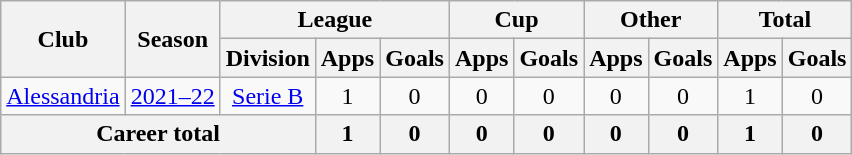<table class="wikitable" style="text-align: center">
<tr>
<th rowspan="2">Club</th>
<th rowspan="2">Season</th>
<th colspan="3">League</th>
<th colspan="2">Cup</th>
<th colspan="2">Other</th>
<th colspan="2">Total</th>
</tr>
<tr>
<th>Division</th>
<th>Apps</th>
<th>Goals</th>
<th>Apps</th>
<th>Goals</th>
<th>Apps</th>
<th>Goals</th>
<th>Apps</th>
<th>Goals</th>
</tr>
<tr>
<td><a href='#'>Alessandria</a></td>
<td><a href='#'>2021–22</a></td>
<td><a href='#'>Serie B</a></td>
<td>1</td>
<td>0</td>
<td>0</td>
<td>0</td>
<td>0</td>
<td>0</td>
<td>1</td>
<td>0</td>
</tr>
<tr>
<th colspan="3">Career total</th>
<th>1</th>
<th>0</th>
<th>0</th>
<th>0</th>
<th>0</th>
<th>0</th>
<th>1</th>
<th>0</th>
</tr>
</table>
